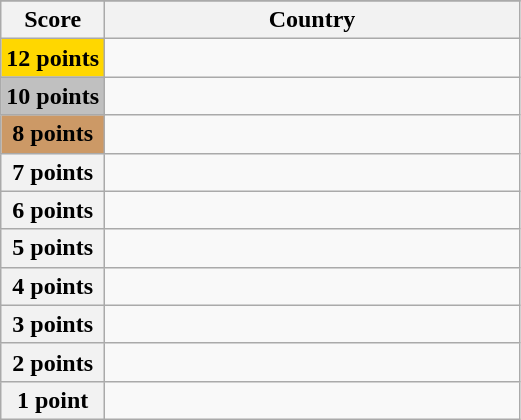<table class="wikitable">
<tr>
</tr>
<tr>
<th scope="col" width="20%">Score</th>
<th scope="col">Country</th>
</tr>
<tr>
<th scope="row" style="background:gold">12 points</th>
<td></td>
</tr>
<tr>
<th scope="row" style="background:silver">10 points</th>
<td></td>
</tr>
<tr>
<th scope="row" style="background:#CC9966">8 points</th>
<td></td>
</tr>
<tr>
<th scope="row">7 points</th>
<td></td>
</tr>
<tr>
<th scope="row">6 points</th>
<td></td>
</tr>
<tr>
<th scope="row">5 points</th>
<td></td>
</tr>
<tr>
<th scope="row">4 points</th>
<td></td>
</tr>
<tr>
<th scope="row">3 points</th>
<td></td>
</tr>
<tr>
<th scope="row">2 points</th>
<td></td>
</tr>
<tr>
<th scope="row">1 point</th>
<td></td>
</tr>
</table>
